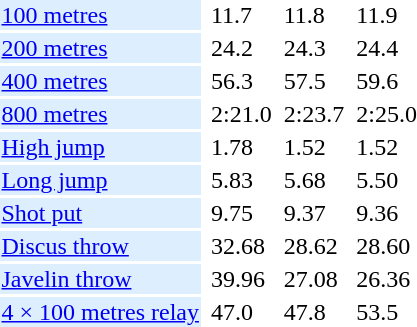<table>
<tr>
<td bgcolor = DDEEFF><a href='#'>100 metres</a></td>
<td></td>
<td>11.7</td>
<td></td>
<td>11.8</td>
<td></td>
<td>11.9</td>
</tr>
<tr>
<td bgcolor = DDEEFF><a href='#'>200 metres</a></td>
<td></td>
<td>24.2</td>
<td></td>
<td>24.3</td>
<td></td>
<td>24.4</td>
</tr>
<tr>
<td bgcolor = DDEEFF><a href='#'>400 metres</a></td>
<td></td>
<td>56.3</td>
<td></td>
<td>57.5</td>
<td></td>
<td>59.6</td>
</tr>
<tr>
<td bgcolor = DDEEFF><a href='#'>800 metres</a></td>
<td></td>
<td>2:21.0</td>
<td></td>
<td>2:23.7</td>
<td></td>
<td>2:25.0</td>
</tr>
<tr>
<td bgcolor = DDEEFF><a href='#'>High jump</a></td>
<td></td>
<td>1.78</td>
<td></td>
<td>1.52</td>
<td></td>
<td>1.52</td>
</tr>
<tr>
<td bgcolor = DDEEFF><a href='#'>Long jump</a></td>
<td></td>
<td>5.83</td>
<td></td>
<td>5.68</td>
<td></td>
<td>5.50</td>
</tr>
<tr>
<td bgcolor = DDEEFF><a href='#'>Shot put</a></td>
<td></td>
<td>9.75</td>
<td></td>
<td>9.37</td>
<td></td>
<td>9.36</td>
</tr>
<tr>
<td bgcolor = DDEEFF><a href='#'>Discus throw</a></td>
<td></td>
<td>32.68</td>
<td></td>
<td>28.62</td>
<td></td>
<td>28.60</td>
</tr>
<tr>
<td bgcolor = DDEEFF><a href='#'>Javelin throw</a></td>
<td></td>
<td>39.96</td>
<td></td>
<td>27.08</td>
<td></td>
<td>26.36</td>
</tr>
<tr>
<td bgcolor = DDEEFF><a href='#'>4 × 100 metres relay</a></td>
<td></td>
<td>47.0</td>
<td></td>
<td>47.8</td>
<td></td>
<td>53.5</td>
</tr>
</table>
